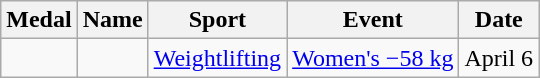<table class="wikitable sortable">
<tr>
<th>Medal</th>
<th>Name</th>
<th>Sport</th>
<th>Event</th>
<th>Date</th>
</tr>
<tr>
<td></td>
<td></td>
<td><a href='#'>Weightlifting</a></td>
<td><a href='#'>Women's −58 kg</a></td>
<td>April 6</td>
</tr>
</table>
